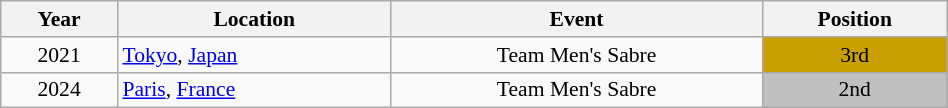<table class="wikitable" width="50%" style="font-size:90%; text-align:center;">
<tr>
<th>Year</th>
<th>Location</th>
<th>Event</th>
<th>Position</th>
</tr>
<tr>
<td>2021</td>
<td rowspan="1" align="left"> <a href='#'>Tokyo</a>, <a href='#'>Japan</a></td>
<td>Team Men's Sabre</td>
<td bgcolor="caramel">3rd</td>
</tr>
<tr>
<td>2024</td>
<td rowspan="1" align="left"> <a href='#'>Paris</a>, <a href='#'>France</a></td>
<td>Team Men's Sabre</td>
<td bgcolor="silver">2nd</td>
</tr>
</table>
